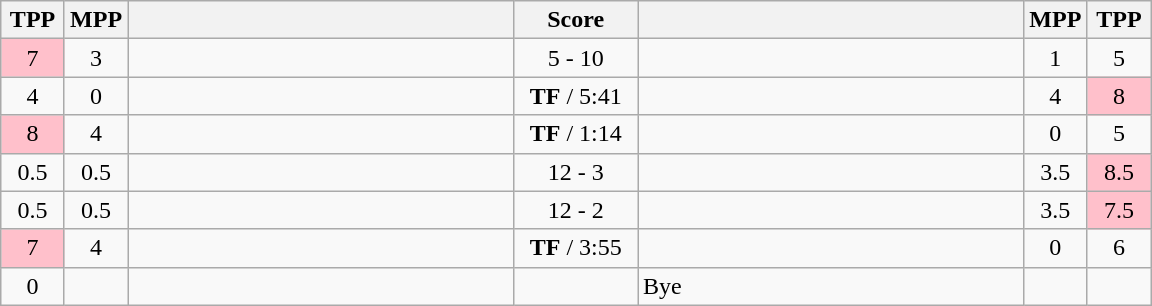<table class="wikitable" style="text-align: center;" |>
<tr>
<th width="35">TPP</th>
<th width="35">MPP</th>
<th width="250"></th>
<th width="75">Score</th>
<th width="250"></th>
<th width="35">MPP</th>
<th width="35">TPP</th>
</tr>
<tr>
<td bgcolor=pink>7</td>
<td>3</td>
<td style="text-align:left;"></td>
<td>5 - 10</td>
<td style="text-align:left;"><strong></strong></td>
<td>1</td>
<td>5</td>
</tr>
<tr>
<td>4</td>
<td>0</td>
<td style="text-align:left;"><strong></strong></td>
<td><strong>TF</strong> / 5:41</td>
<td style="text-align:left;"></td>
<td>4</td>
<td bgcolor=pink>8</td>
</tr>
<tr>
<td bgcolor=pink>8</td>
<td>4</td>
<td style="text-align:left;"></td>
<td><strong>TF</strong> / 1:14</td>
<td style="text-align:left;"><strong></strong></td>
<td>0</td>
<td>5</td>
</tr>
<tr>
<td>0.5</td>
<td>0.5</td>
<td style="text-align:left;"><strong></strong></td>
<td>12 - 3</td>
<td style="text-align:left;"></td>
<td>3.5</td>
<td bgcolor=pink>8.5</td>
</tr>
<tr>
<td>0.5</td>
<td>0.5</td>
<td style="text-align:left;"><strong></strong></td>
<td>12 - 2</td>
<td style="text-align:left;"></td>
<td>3.5</td>
<td bgcolor=pink>7.5</td>
</tr>
<tr>
<td bgcolor=pink>7</td>
<td>4</td>
<td style="text-align:left;"></td>
<td><strong>TF</strong> / 3:55</td>
<td style="text-align:left;"><strong></strong></td>
<td>0</td>
<td>6</td>
</tr>
<tr>
<td>0</td>
<td></td>
<td style="text-align:left;"><strong></strong></td>
<td></td>
<td style="text-align:left;">Bye</td>
<td></td>
<td></td>
</tr>
</table>
